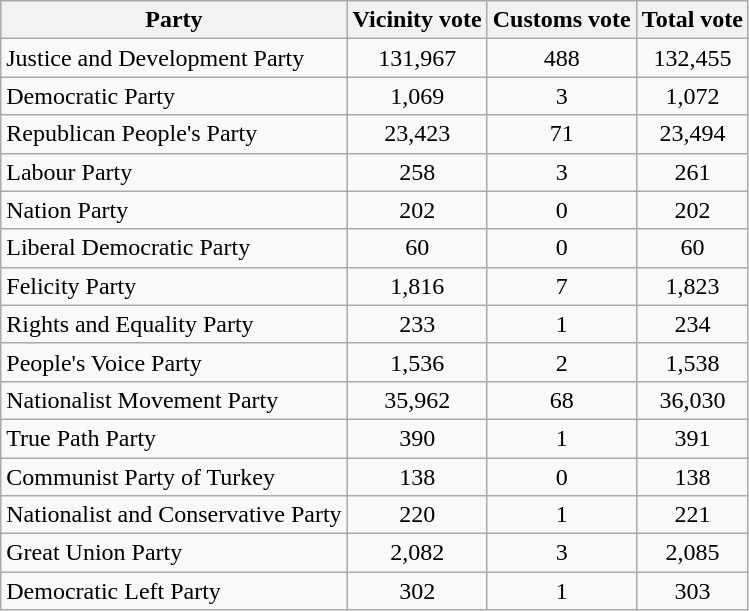<table class="wikitable sortable">
<tr>
<th style="text-align:center;">Party</th>
<th style="text-align:center;">Vicinity vote</th>
<th style="text-align:center;">Customs vote</th>
<th style="text-align:center;">Total vote</th>
</tr>
<tr>
<td>Justice and Development Party</td>
<td style="text-align:center;">131,967</td>
<td style="text-align:center;">488</td>
<td style="text-align:center;">132,455</td>
</tr>
<tr>
<td>Democratic Party</td>
<td style="text-align:center;">1,069</td>
<td style="text-align:center;">3</td>
<td style="text-align:center;">1,072</td>
</tr>
<tr>
<td>Republican People's Party</td>
<td style="text-align:center;">23,423</td>
<td style="text-align:center;">71</td>
<td style="text-align:center;">23,494</td>
</tr>
<tr>
<td>Labour Party</td>
<td style="text-align:center;">258</td>
<td style="text-align:center;">3</td>
<td style="text-align:center;">261</td>
</tr>
<tr>
<td>Nation Party</td>
<td style="text-align:center;">202</td>
<td style="text-align:center;">0</td>
<td style="text-align:center;">202</td>
</tr>
<tr>
<td>Liberal Democratic Party</td>
<td style="text-align:center;">60</td>
<td style="text-align:center;">0</td>
<td style="text-align:center;">60</td>
</tr>
<tr>
<td>Felicity Party</td>
<td style="text-align:center;">1,816</td>
<td style="text-align:center;">7</td>
<td style="text-align:center;">1,823</td>
</tr>
<tr>
<td>Rights and Equality Party</td>
<td style="text-align:center;">233</td>
<td style="text-align:center;">1</td>
<td style="text-align:center;">234</td>
</tr>
<tr>
<td>People's Voice Party</td>
<td style="text-align:center;">1,536</td>
<td style="text-align:center;">2</td>
<td style="text-align:center;">1,538</td>
</tr>
<tr>
<td>Nationalist Movement Party</td>
<td style="text-align:center;">35,962</td>
<td style="text-align:center;">68</td>
<td style="text-align:center;">36,030</td>
</tr>
<tr>
<td>True Path Party</td>
<td style="text-align:center;">390</td>
<td style="text-align:center;">1</td>
<td style="text-align:center;">391</td>
</tr>
<tr>
<td>Communist Party of Turkey</td>
<td style="text-align:center;">138</td>
<td style="text-align:center;">0</td>
<td style="text-align:center;">138</td>
</tr>
<tr>
<td>Nationalist and Conservative Party</td>
<td style="text-align:center;">220</td>
<td style="text-align:center;">1</td>
<td style="text-align:center;">221</td>
</tr>
<tr>
<td>Great Union Party</td>
<td style="text-align:center;">2,082</td>
<td style="text-align:center;">3</td>
<td style="text-align:center;">2,085</td>
</tr>
<tr>
<td>Democratic Left Party</td>
<td style="text-align:center;">302</td>
<td style="text-align:center;">1</td>
<td style="text-align:center;">303</td>
</tr>
</table>
